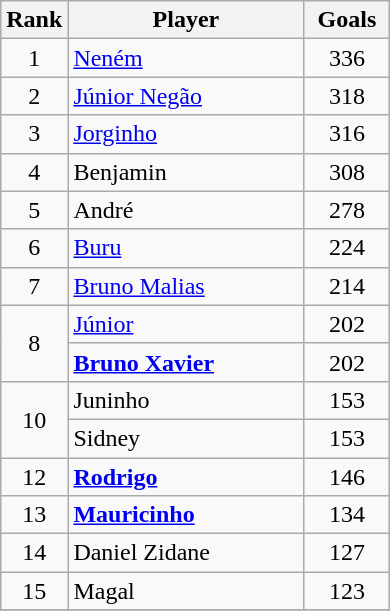<table class="wikitable sortable" style="text-align:center;">
<tr>
<th width="30">Rank</th>
<th style="width:150px;">Player</th>
<th width="50">Goals</th>
</tr>
<tr>
<td>1</td>
<td align="left"><a href='#'>Neném</a></td>
<td>336</td>
</tr>
<tr>
<td>2</td>
<td align="left"><a href='#'>Júnior Negão</a></td>
<td>318</td>
</tr>
<tr>
<td>3</td>
<td align="left"><a href='#'>Jorginho</a></td>
<td>316</td>
</tr>
<tr>
<td>4</td>
<td align="left">Benjamin</td>
<td>308</td>
</tr>
<tr>
<td>5</td>
<td align="left">André</td>
<td>278</td>
</tr>
<tr>
<td>6</td>
<td align="left"><a href='#'>Buru</a></td>
<td>224</td>
</tr>
<tr>
<td>7</td>
<td align="left"><a href='#'>Bruno Malias</a></td>
<td>214</td>
</tr>
<tr>
<td rowspan=2>8</td>
<td align="left"><a href='#'>Júnior</a></td>
<td>202</td>
</tr>
<tr>
<td align="left"><strong><a href='#'>Bruno Xavier</a></strong></td>
<td>202</td>
</tr>
<tr>
<td rowspan=2>10</td>
<td align="left">Juninho</td>
<td>153</td>
</tr>
<tr>
<td align="left">Sidney</td>
<td>153</td>
</tr>
<tr>
<td>12</td>
<td align="left"><strong><a href='#'>Rodrigo</a></strong></td>
<td>146</td>
</tr>
<tr>
<td>13</td>
<td align="left"><strong><a href='#'>Mauricinho</a></strong></td>
<td>134</td>
</tr>
<tr>
<td>14</td>
<td align="left">Daniel Zidane</td>
<td>127</td>
</tr>
<tr>
<td>15</td>
<td align="left">Magal</td>
<td>123</td>
</tr>
<tr>
</tr>
</table>
